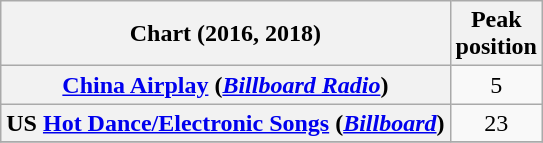<table class="wikitable plainrowheaders sortable" style="text-align:center;">
<tr>
<th>Chart (2016, 2018)</th>
<th>Peak<br>position</th>
</tr>
<tr>
<th scope="row"><a href='#'>China Airplay</a> (<em><a href='#'>Billboard Radio</a></em>)</th>
<td>5</td>
</tr>
<tr>
<th scope="row">US <a href='#'>Hot Dance/Electronic Songs</a> (<a href='#'><em>Billboard</em></a>)</th>
<td>23</td>
</tr>
<tr>
</tr>
</table>
